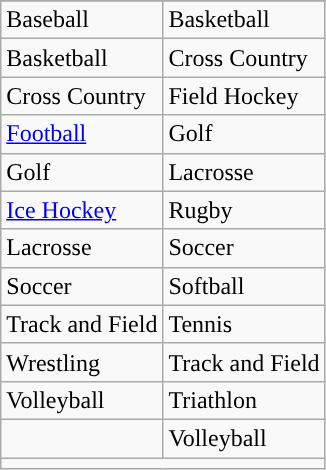<table class="wikitable" style=" ">
<tr>
</tr>
<tr>
<td>Baseball</td>
<td>Basketball</td>
</tr>
<tr>
<td>Basketball</td>
<td>Cross Country</td>
</tr>
<tr>
<td>Cross Country</td>
<td>Field Hockey</td>
</tr>
<tr>
<td><a href='#'>Football</a></td>
<td>Golf</td>
</tr>
<tr>
<td>Golf</td>
<td>Lacrosse</td>
</tr>
<tr>
<td><a href='#'>Ice Hockey</a></td>
<td>Rugby</td>
</tr>
<tr>
<td>Lacrosse</td>
<td>Soccer</td>
</tr>
<tr>
<td>Soccer</td>
<td>Softball</td>
</tr>
<tr>
<td>Track and Field</td>
<td>Tennis</td>
</tr>
<tr>
<td>Wrestling</td>
<td>Track and Field</td>
</tr>
<tr>
<td>Volleyball</td>
<td>Triathlon</td>
</tr>
<tr>
<td></td>
<td>Volleyball</td>
</tr>
<tr>
<td colspan="2"></td>
</tr>
</table>
